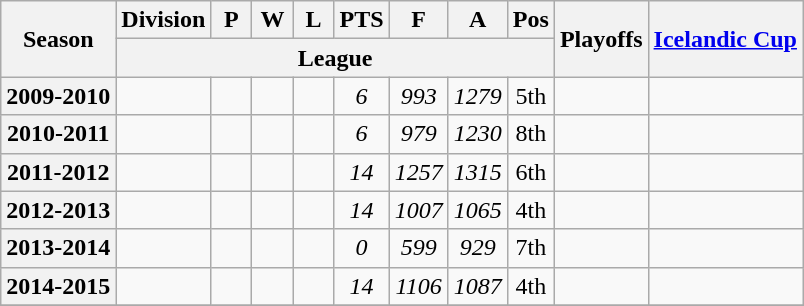<table class="wikitable sortable" style="text-align: center">
<tr>
<th rowspan="2" scope="col">Season</th>
<th scope="col">Division</th>
<th width="20" scope="col" data-sort-type="number">P</th>
<th width="20" scope="col" data-sort-type="number">W</th>
<th width="20" scope="col" data-sort-type="number">L</th>
<th width="20" scope="col" data-sort-type="number">PTS</th>
<th width="20" scope="col" data-sort-type="number">F</th>
<th width="20" scope="col" data-sort-type="number">A</th>
<th scope="col" data-sort-type="number">Pos</th>
<th rowspan="2" scope="col">Playoffs</th>
<th rowspan="2" scope="col"><a href='#'>Icelandic Cup</a></th>
</tr>
<tr class="unsortable">
<th colspan="8" scope="col">League</th>
</tr>
<tr>
<th scope="row">2009-2010</th>
<td></td>
<td></td>
<td></td>
<td></td>
<td><em>6</em></td>
<td><em>993</em></td>
<td><em>1279</em></td>
<td>5th</td>
<td style="text-align:left"></td>
<td style="text-align:left"></td>
</tr>
<tr>
<th scope="row">2010-2011</th>
<td></td>
<td></td>
<td></td>
<td></td>
<td><em>6</em></td>
<td><em>979</em></td>
<td><em>1230</em></td>
<td>8th</td>
<td style="text-align:left"></td>
<td style="text-align:left"></td>
</tr>
<tr>
<th scope="row">2011-2012</th>
<td></td>
<td></td>
<td></td>
<td></td>
<td><em>14</em></td>
<td><em>1257</em></td>
<td><em>1315</em></td>
<td>6th</td>
<td style="text-align:left"></td>
<td style="text-align:left"></td>
</tr>
<tr>
<th scope="row">2012-2013</th>
<td></td>
<td></td>
<td></td>
<td></td>
<td><em>14</em></td>
<td><em>1007</em></td>
<td><em>1065</em></td>
<td>4th</td>
<td style="text-align:left"></td>
<td style="text-align:left"></td>
</tr>
<tr>
<th scope="row">2013-2014</th>
<td></td>
<td></td>
<td></td>
<td></td>
<td><em>0</em></td>
<td><em>599</em></td>
<td><em>929</em></td>
<td>7th</td>
<td style="text-align:left"></td>
<td style="text-align:left"></td>
</tr>
<tr>
<th scope="row">2014-2015</th>
<td></td>
<td></td>
<td></td>
<td></td>
<td><em>14</em></td>
<td><em>1106</em></td>
<td><em>1087</em></td>
<td>4th</td>
<td style="text-align:left"></td>
<td style="text-align:left"></td>
</tr>
<tr>
</tr>
</table>
